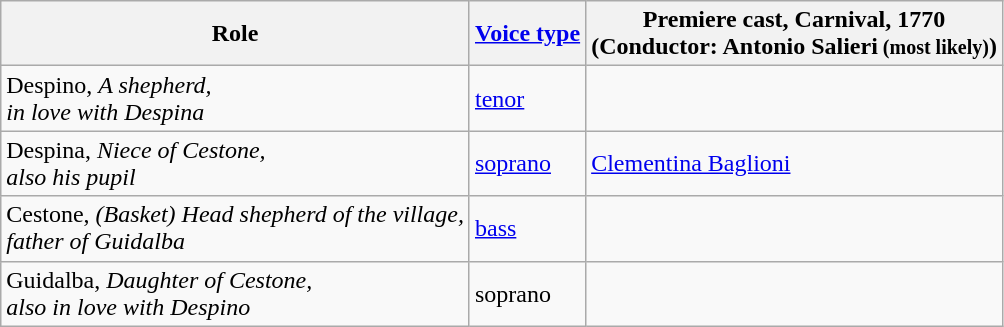<table class="wikitable">
<tr>
<th>Role</th>
<th><a href='#'>Voice type</a></th>
<th>Premiere cast, Carnival, 1770<br>(Conductor: Antonio Salieri<small> (most likely)</small>)</th>
</tr>
<tr>
<td>Despino, <em>A shepherd,<br>in love with Despina</em></td>
<td><a href='#'>tenor</a></td>
<td></td>
</tr>
<tr>
<td>Despina, <em>Niece of Cestone,<br>also his pupil</em></td>
<td><a href='#'>soprano</a></td>
<td><a href='#'>Clementina Baglioni</a></td>
</tr>
<tr>
<td>Cestone, <em>(Basket) Head shepherd of the village,<br>father of Guidalba</em></td>
<td><a href='#'>bass</a></td>
<td></td>
</tr>
<tr>
<td>Guidalba, <em>Daughter of Cestone,<br>also in love with Despino</em></td>
<td>soprano</td>
<td></td>
</tr>
</table>
